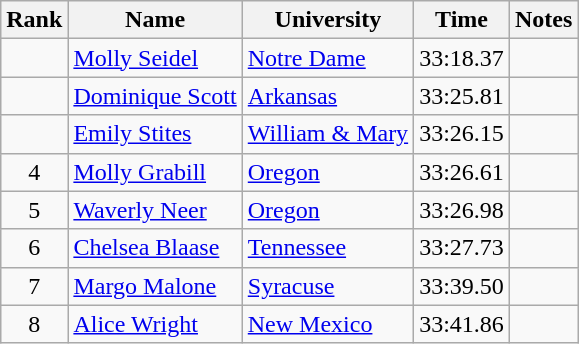<table class="wikitable sortable" style="text-align:center">
<tr>
<th>Rank</th>
<th>Name</th>
<th>University</th>
<th>Time</th>
<th>Notes</th>
</tr>
<tr>
<td></td>
<td align=left><a href='#'>Molly Seidel</a></td>
<td align=left><a href='#'>Notre Dame</a></td>
<td>33:18.37</td>
<td></td>
</tr>
<tr>
<td></td>
<td align=left><a href='#'>Dominique Scott</a></td>
<td align=left><a href='#'>Arkansas</a></td>
<td>33:25.81</td>
<td></td>
</tr>
<tr>
<td></td>
<td align=left><a href='#'>Emily Stites</a></td>
<td align="left"><a href='#'>William & Mary</a></td>
<td>33:26.15</td>
<td></td>
</tr>
<tr>
<td>4</td>
<td align=left><a href='#'>Molly Grabill</a></td>
<td align="left"><a href='#'>Oregon</a></td>
<td>33:26.61</td>
<td></td>
</tr>
<tr>
<td>5</td>
<td align=left><a href='#'>Waverly Neer</a></td>
<td align="left"><a href='#'>Oregon</a></td>
<td>33:26.98</td>
<td></td>
</tr>
<tr>
<td>6</td>
<td align=left><a href='#'>Chelsea Blaase</a></td>
<td align="left"><a href='#'>Tennessee</a></td>
<td>33:27.73</td>
<td></td>
</tr>
<tr>
<td>7</td>
<td align=left><a href='#'>Margo Malone</a></td>
<td align="left"><a href='#'>Syracuse</a></td>
<td>33:39.50</td>
<td></td>
</tr>
<tr>
<td>8</td>
<td align=left><a href='#'>Alice Wright</a></td>
<td align=left><a href='#'>New Mexico</a></td>
<td>33:41.86</td>
<td></td>
</tr>
</table>
